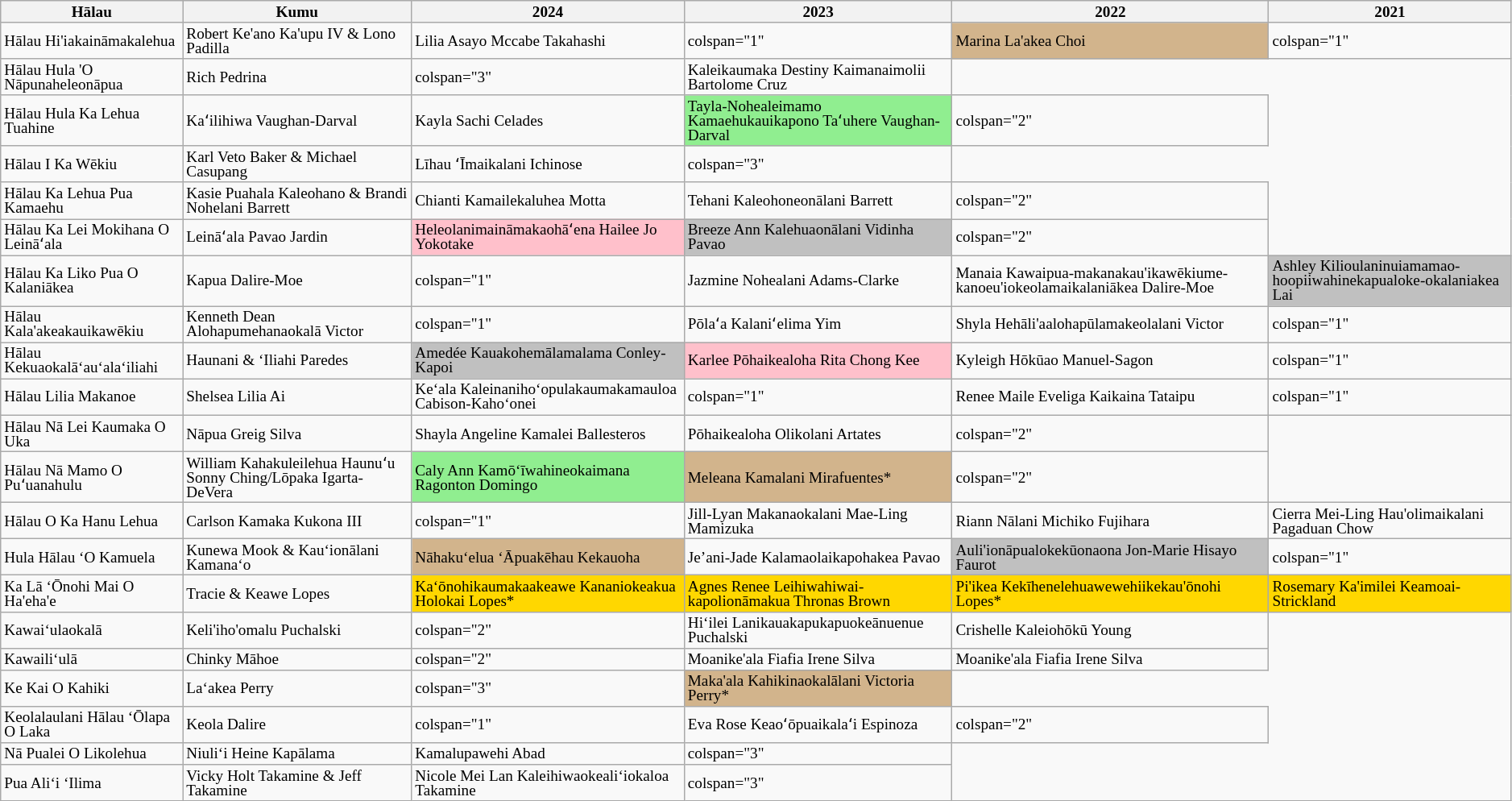<table class="wikitable collapsible" style="margin:left; font-size:80%; line-height:12px;">
<tr>
<th>Hālau</th>
<th>Kumu</th>
<th>2024</th>
<th>2023</th>
<th>2022</th>
<th>2021</th>
</tr>
<tr>
<td>Hālau Hi'iakaināmakalehua</td>
<td>Robert Ke'ano Ka'upu IV & Lono Padilla</td>
<td>Lilia Asayo Mccabe Takahashi</td>
<td>colspan="1"</td>
<td style="background:tan;">Marina La'akea Choi</td>
<td>colspan="1"</td>
</tr>
<tr>
<td>Hālau Hula 'O Nāpunaheleonāpua</td>
<td>Rich Pedrina </td>
<td>colspan="3"</td>
<td>Kaleikaumaka Destiny Kaimanaimolii Bartolome Cruz</td>
</tr>
<tr>
<td>Hālau Hula Ka Lehua Tuahine</td>
<td>Kaʻilihiwa Vaughan-Darval</td>
<td>Kayla Sachi Celades</td>
<td style="background:lightgreen;">Tayla-Nohealeimamo Kamaehukauikapono Taʻuhere Vaughan-Darval</td>
<td>colspan="2"</td>
</tr>
<tr>
<td>Hālau I Ka Wēkiu</td>
<td>Karl Veto Baker & Michael Casupang</td>
<td>Līhau ʻĪmaikalani Ichinose</td>
<td>colspan="3"</td>
</tr>
<tr>
<td>Hālau Ka Lehua Pua Kamaehu</td>
<td>Kasie Puahala Kaleohano & Brandi Nohelani Barrett</td>
<td>Chianti Kamailekaluhea Motta</td>
<td>Tehani Kaleohoneonālani Barrett</td>
<td>colspan="2"</td>
</tr>
<tr>
<td>Hālau Ka Lei Mokihana O Leināʻala</td>
<td>Leināʻala Pavao Jardin</td>
<td style="background:pink;">Heleolanimaināmakaohāʻena Hailee Jo Yokotake</td>
<td style="background:silver;">Breeze Ann Kalehuaonālani Vidinha Pavao</td>
<td>colspan="2"</td>
</tr>
<tr>
<td>Hālau Ka Liko Pua O Kalaniākea</td>
<td>Kapua Dalire-Moe</td>
<td>colspan="1"</td>
<td>Jazmine Nohealani Adams-Clarke</td>
<td>Manaia Kawaipua-makanakau'ikawēkiume-kanoeu'iokeolamaikalaniākea Dalire-Moe</td>
<td style="background:silver;">Ashley Kilioulaninuiamamao-hoopiiwahinekapualoke-okalaniakea Lai</td>
</tr>
<tr>
<td>Hālau Kala'akeakauikawēkiu</td>
<td>Kenneth Dean Alohapumehanaokalā Victor</td>
<td>colspan="1"</td>
<td>Pōlaʻa Kalaniʻelima Yim</td>
<td>Shyla Hehāli'aalohapūlamakeolalani Victor</td>
<td>colspan="1"</td>
</tr>
<tr>
<td>Hālau Kekuaokalā‘au‘ala‘iliahi</td>
<td>Haunani & ‘Iliahi Paredes</td>
<td style="background:silver;">Amedée Kauakohemālamalama Conley-Kapoi</td>
<td style="background:pink;">Karlee Pōhaikealoha Rita Chong Kee</td>
<td>Kyleigh Hōkūao Manuel-Sagon</td>
<td>colspan="1"</td>
</tr>
<tr>
<td>Hālau Lilia Makanoe</td>
<td>Shelsea Lilia Ai</td>
<td>Ke‘ala Kaleinaniho‘opulakaumakamauloa Cabison-Kaho‘onei</td>
<td>colspan="1"</td>
<td>Renee Maile Eveliga Kaikaina Tataipu</td>
<td>colspan="1"</td>
</tr>
<tr>
<td>Hālau Nā Lei Kaumaka O Uka</td>
<td>Nāpua Greig Silva</td>
<td>Shayla Angeline Kamalei Ballesteros</td>
<td>Pōhaikealoha Olikolani Artates</td>
<td>colspan="2"</td>
</tr>
<tr>
<td>Hālau Nā Mamo O Puʻuanahulu</td>
<td>William Kahakuleilehua Haunuʻu Sonny Ching/Lōpaka Igarta-DeVera</td>
<td style="background:lightgreen;">Caly Ann Kamō‘īwahineokaimana Ragonton Domingo</td>
<td style="background:tan;">Meleana Kamalani Mirafuentes*</td>
<td>colspan="2"</td>
</tr>
<tr>
<td>Hālau O Ka Hanu Lehua</td>
<td>Carlson Kamaka Kukona III</td>
<td>colspan="1"</td>
<td>Jill-Lyan Makanaokalani Mae-Ling Mamizuka</td>
<td>Riann Nālani Michiko Fujihara</td>
<td>Cierra Mei-Ling Hau'olimaikalani Pagaduan Chow</td>
</tr>
<tr>
<td>Hula Hālau ‘O Kamuela</td>
<td>Kunewa Mook & Kau‘ionālani Kamana‘o</td>
<td style="background:tan;">Nāhaku‘elua ‘Āpuakēhau Kekauoha</td>
<td>Je’ani-Jade Kalamaolaikapohakea Pavao</td>
<td style="background:silver;">Auli'ionāpualokekūonaona Jon-Marie Hisayo Faurot</td>
<td>colspan="1"</td>
</tr>
<tr>
<td>Ka Lā ‘Ōnohi Mai O Ha'eha'e</td>
<td>Tracie & Keawe Lopes</td>
<td style="background:gold;">Ka‘ōnohikaumakaakeawe Kananiokeakua Holokai Lopes*</td>
<td style="background:gold;">Agnes Renee Leihiwahiwai-kapolionāmakua Thronas Brown</td>
<td style="background:gold;">Pi'ikea Kekīhenelehuawewehiikekau'ōnohi Lopes*</td>
<td style="background:gold;">Rosemary Ka'imilei Keamoai-Strickland</td>
</tr>
<tr>
<td>Kawai‘ulaokalā</td>
<td>Keli'iho'omalu Puchalski </td>
<td>colspan="2"</td>
<td>Hi‘ilei Lanikauakapukapuokeānuenue Puchalski</td>
<td>Crishelle Kaleiohōkū Young</td>
</tr>
<tr>
<td>Kawaili‘ulā</td>
<td>Chinky Māhoe</td>
<td>colspan="2"</td>
<td>Moanike'ala Fiafia Irene Silva</td>
<td>Moanike'ala Fiafia Irene Silva</td>
</tr>
<tr>
<td>Ke Kai O Kahiki</td>
<td>La‘akea Perry</td>
<td>colspan="3"</td>
<td style="background:tan;">Maka'ala Kahikinaokalālani Victoria Perry*</td>
</tr>
<tr>
<td>Keolalaulani Hālau ‘Ōlapa O Laka</td>
<td>Keola Dalire</td>
<td>colspan="1"</td>
<td>Eva Rose Keaoʻōpuaikalaʻi Espinoza</td>
<td>colspan="2"</td>
</tr>
<tr>
<td>Nā Pualei O Likolehua</td>
<td>Niuli‘i Heine Kapālama</td>
<td>Kamalupawehi Abad</td>
<td>colspan="3"</td>
</tr>
<tr>
<td>Pua Ali‘i ‘Ilima</td>
<td>Vicky Holt Takamine & Jeff Takamine</td>
<td>Nicole Mei Lan Kaleihiwaokeali‘iokaloa Takamine</td>
<td>colspan="3"</td>
</tr>
</table>
